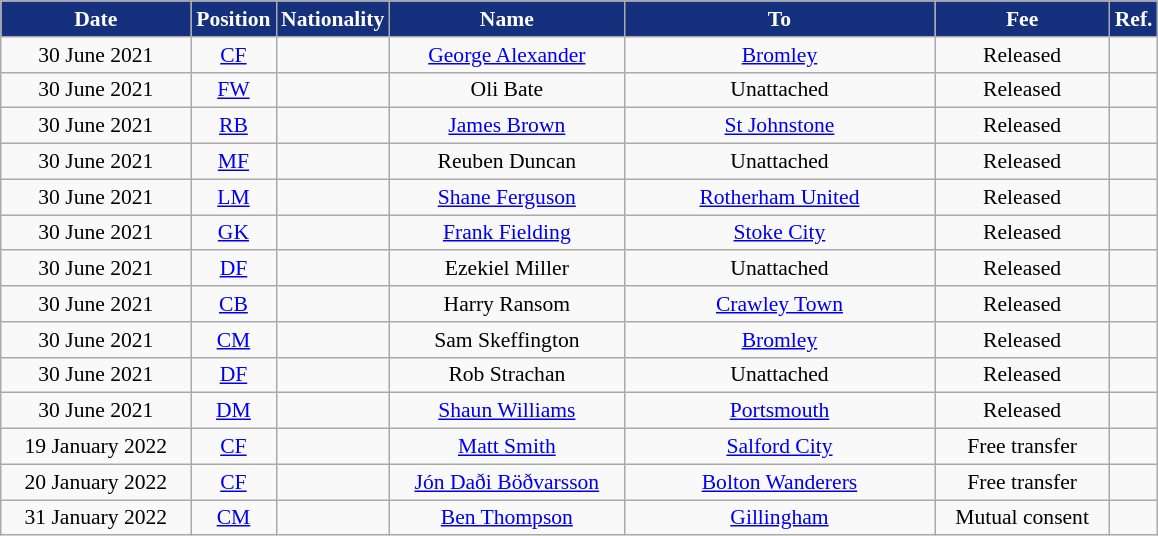<table class="wikitable"  style="text-align:center; font-size:90%; ">
<tr>
<th style="background:#15317E;color:#FFFFFF; width:120px;">Date</th>
<th style="background:#15317E;color:#FFFFFF; width:50px;">Position</th>
<th style="background:#15317E;color:#FFFFFF; width:50px;">Nationality</th>
<th style="background:#15317E;color:#FFFFFF; width:150px;">Name</th>
<th style="background:#15317E;color:#FFFFFF; width:200px;">To</th>
<th style="background:#15317E;color:#FFFFFF; width:110px;">Fee</th>
<th style="background:#15317E;color:#FFFFFF; width:25px;">Ref.</th>
</tr>
<tr>
<td>30 June 2021</td>
<td><a href='#'>CF</a></td>
<td></td>
<td><a href='#'>George Alexander</a></td>
<td> <a href='#'>Bromley</a></td>
<td>Released</td>
<td></td>
</tr>
<tr>
<td>30 June 2021</td>
<td><a href='#'>FW</a></td>
<td></td>
<td>Oli Bate</td>
<td> Unattached</td>
<td>Released</td>
<td></td>
</tr>
<tr>
<td>30 June 2021</td>
<td><a href='#'>RB</a></td>
<td></td>
<td><a href='#'>James Brown</a></td>
<td> <a href='#'>St Johnstone</a></td>
<td>Released</td>
<td></td>
</tr>
<tr>
<td>30 June 2021</td>
<td><a href='#'>MF</a></td>
<td></td>
<td>Reuben Duncan</td>
<td> Unattached</td>
<td>Released</td>
<td></td>
</tr>
<tr>
<td>30 June 2021</td>
<td><a href='#'>LM</a></td>
<td></td>
<td><a href='#'>Shane Ferguson</a></td>
<td> <a href='#'>Rotherham United</a></td>
<td>Released</td>
<td></td>
</tr>
<tr>
<td>30 June 2021</td>
<td><a href='#'>GK</a></td>
<td></td>
<td><a href='#'>Frank Fielding</a></td>
<td> <a href='#'>Stoke City</a></td>
<td>Released</td>
<td></td>
</tr>
<tr>
<td>30 June 2021</td>
<td><a href='#'>DF</a></td>
<td></td>
<td>Ezekiel Miller</td>
<td> Unattached</td>
<td>Released</td>
<td></td>
</tr>
<tr>
<td>30 June 2021</td>
<td><a href='#'>CB</a></td>
<td></td>
<td>Harry Ransom</td>
<td> <a href='#'>Crawley Town</a></td>
<td>Released</td>
<td></td>
</tr>
<tr>
<td>30 June 2021</td>
<td><a href='#'>CM</a></td>
<td></td>
<td>Sam Skeffington</td>
<td> <a href='#'>Bromley</a></td>
<td>Released</td>
<td></td>
</tr>
<tr>
<td>30 June 2021</td>
<td><a href='#'>DF</a></td>
<td></td>
<td>Rob Strachan</td>
<td> Unattached</td>
<td>Released</td>
<td></td>
</tr>
<tr>
<td>30 June 2021</td>
<td><a href='#'>DM</a></td>
<td></td>
<td><a href='#'>Shaun Williams</a></td>
<td> <a href='#'>Portsmouth</a></td>
<td>Released</td>
<td></td>
</tr>
<tr>
<td>19 January 2022</td>
<td><a href='#'>CF</a></td>
<td></td>
<td><a href='#'>Matt Smith</a></td>
<td> <a href='#'>Salford City</a></td>
<td>Free transfer</td>
<td></td>
</tr>
<tr>
<td>20 January 2022</td>
<td><a href='#'>CF</a></td>
<td></td>
<td><a href='#'>Jón Daði Böðvarsson</a></td>
<td> <a href='#'>Bolton Wanderers</a></td>
<td>Free transfer</td>
<td></td>
</tr>
<tr>
<td>31 January 2022</td>
<td><a href='#'>CM</a></td>
<td></td>
<td><a href='#'>Ben Thompson</a></td>
<td> <a href='#'>Gillingham</a></td>
<td>Mutual consent</td>
<td></td>
</tr>
</table>
